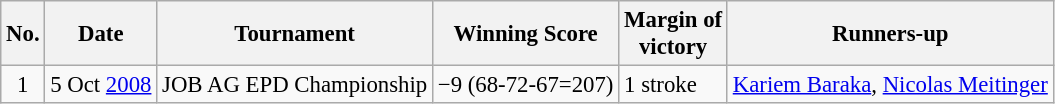<table class="wikitable" style="font-size:95%;">
<tr>
<th>No.</th>
<th>Date</th>
<th>Tournament</th>
<th>Winning Score</th>
<th>Margin of<br>victory</th>
<th>Runners-up</th>
</tr>
<tr>
<td align=center>1</td>
<td align=right>5 Oct <a href='#'>2008</a></td>
<td>JOB AG EPD Championship</td>
<td>−9 (68-72-67=207)</td>
<td>1 stroke</td>
<td> <a href='#'>Kariem Baraka</a>,  <a href='#'>Nicolas Meitinger</a></td>
</tr>
</table>
